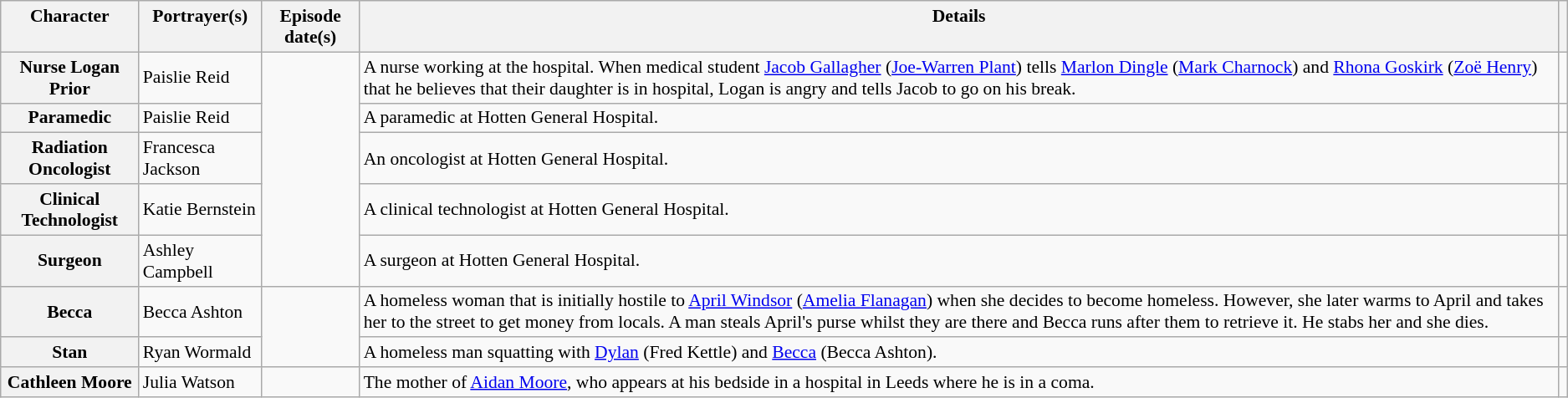<table class="wikitable plainrowheaders" style="font-size:90%">
<tr valign="top">
<th scope="col">Character</th>
<th scope="col">Portrayer(s)</th>
<th scope="col">Episode date(s)</th>
<th scope="col">Details</th>
<th scope="col"></th>
</tr>
<tr>
<th scope="row">Nurse Logan Prior</th>
<td>Paislie Reid</td>
<td rowspan="5"></td>
<td>A nurse working at the hospital. When medical student <a href='#'>Jacob Gallagher</a> (<a href='#'>Joe-Warren Plant</a>) tells <a href='#'>Marlon Dingle</a> (<a href='#'>Mark Charnock</a>) and <a href='#'>Rhona Goskirk</a> (<a href='#'>Zoë Henry</a>) that he believes that their daughter is in hospital, Logan is angry and tells Jacob to go on his break.</td>
<td style="text-align:center;"></td>
</tr>
<tr>
<th scope="row">Paramedic</th>
<td>Paislie Reid</td>
<td>A paramedic at Hotten General Hospital.</td>
<td style="text-align:center;"></td>
</tr>
<tr>
<th scope="row">Radiation Oncologist</th>
<td>Francesca Jackson</td>
<td>An oncologist at Hotten General Hospital.</td>
<td style="text-align:center;"></td>
</tr>
<tr>
<th scope="row">Clinical Technologist</th>
<td>Katie Bernstein</td>
<td>A clinical technologist at Hotten General Hospital.</td>
<td style="text-align:center;"></td>
</tr>
<tr>
<th scope="row">Surgeon</th>
<td>Ashley Campbell</td>
<td>A surgeon at Hotten General Hospital.</td>
<td style="text-align:center;"></td>
</tr>
<tr>
<th scope="row">Becca </th>
<td>Becca Ashton</td>
<td rowspan="2"></td>
<td>A homeless woman that is initially hostile to <a href='#'>April Windsor</a> (<a href='#'>Amelia Flanagan</a>) when she decides to become homeless. However, she later warms to April and takes her to the street to get money from locals. A man steals April's purse whilst they are there and Becca runs after them to retrieve it. He stabs her and she dies.</td>
<td style="text-align:center;"></td>
</tr>
<tr>
<th scope="row">Stan </th>
<td>Ryan Wormald</td>
<td>A homeless man squatting with <a href='#'>Dylan</a> (Fred Kettle) and <a href='#'>Becca</a> (Becca Ashton).</td>
<td style="text-align:center;"></td>
</tr>
<tr>
<th scope="row">Cathleen Moore </th>
<td>Julia Watson</td>
<td></td>
<td>The mother of <a href='#'>Aidan Moore</a>, who appears at his bedside in a hospital in Leeds where he is in a coma.</td>
<td style="text-align:center;"></td>
</tr>
</table>
